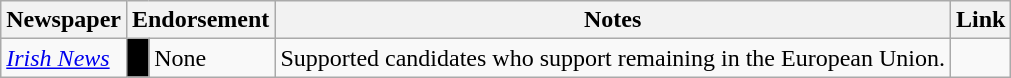<table class="wikitable">
<tr>
<th>Newspaper</th>
<th colspan=2>Endorsement</th>
<th>Notes</th>
<th>Link</th>
</tr>
<tr>
<td><em><a href='#'>Irish News</a></em></td>
<td style="background-color: #000000"></td>
<td>None</td>
<td>Supported candidates who support remaining in the European Union.</td>
<td></td>
</tr>
</table>
